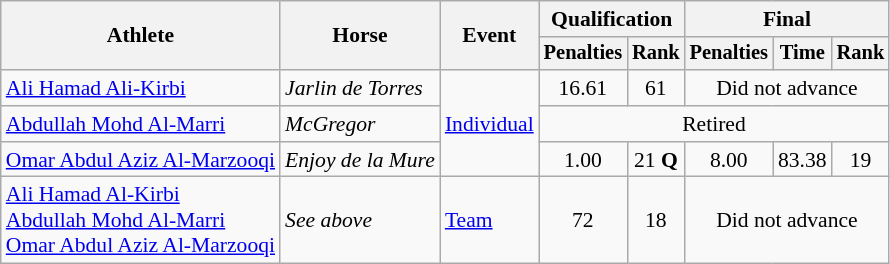<table class="wikitable" style="font-size:90%">
<tr>
<th rowspan="2">Athlete</th>
<th rowspan="2">Horse</th>
<th rowspan="2">Event</th>
<th colspan="2">Qualification</th>
<th colspan="3">Final</th>
</tr>
<tr style="font-size:95%">
<th>Penalties</th>
<th>Rank</th>
<th>Penalties</th>
<th>Time</th>
<th>Rank</th>
</tr>
<tr align=center>
<td align=left><a href='#'>Ali Hamad Ali-Kirbi</a></td>
<td align=left><em>Jarlin de Torres</em></td>
<td align=left rowspan=3><a href='#'>Individual</a></td>
<td>16.61</td>
<td>61</td>
<td colspan=3>Did not advance</td>
</tr>
<tr align=center>
<td align=left><a href='#'>Abdullah Mohd Al-Marri</a></td>
<td align=left><em>McGregor</em></td>
<td colspan=5>Retired</td>
</tr>
<tr align=center>
<td align=left><a href='#'>Omar Abdul Aziz Al-Marzooqi</a></td>
<td align=left><em>Enjoy de la Mure</em></td>
<td>1.00</td>
<td>21 <strong>Q</strong></td>
<td>8.00</td>
<td>83.38</td>
<td>19</td>
</tr>
<tr align=center>
<td align=left><a href='#'>Ali Hamad Al-Kirbi</a><br><a href='#'>Abdullah Mohd Al-Marri</a><br><a href='#'>Omar Abdul Aziz Al-Marzooqi</a></td>
<td align=left><em>See above</em></td>
<td align=left><a href='#'>Team</a></td>
<td>72</td>
<td>18</td>
<td colspan=3>Did not advance</td>
</tr>
</table>
